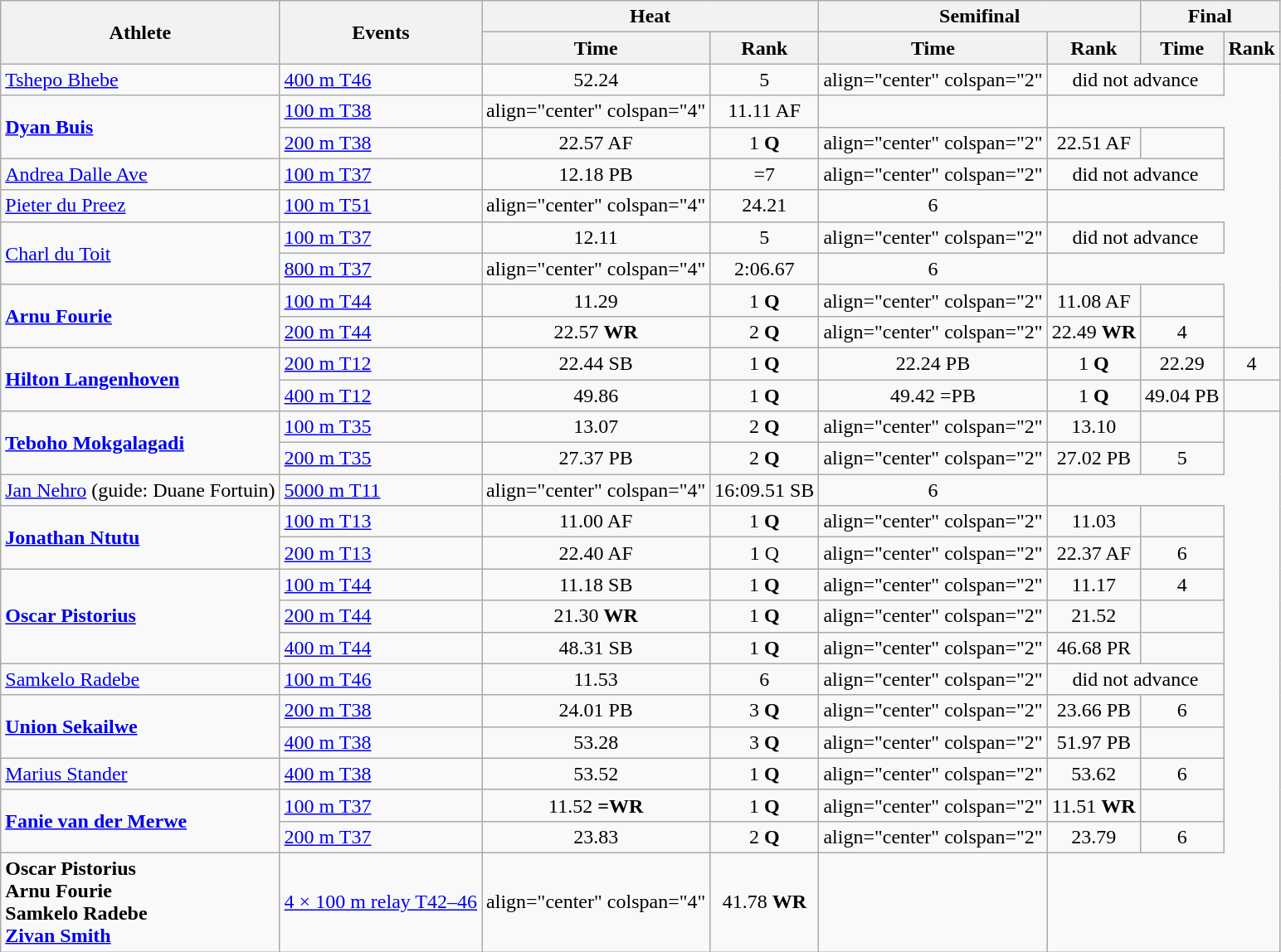<table class=wikitable>
<tr>
<th rowspan="2">Athlete</th>
<th rowspan="2">Events</th>
<th colspan="2">Heat</th>
<th colspan="2">Semifinal</th>
<th colspan="2">Final</th>
</tr>
<tr>
<th>Time</th>
<th>Rank</th>
<th>Time</th>
<th>Rank</th>
<th>Time</th>
<th>Rank</th>
</tr>
<tr>
<td><a href='#'>Tshepo Bhebe</a></td>
<td><a href='#'>400 m T46</a></td>
<td style="text-align:center;">52.24</td>
<td style="text-align:center;">5</td>
<td>align="center" colspan="2" </td>
<td style="text-align:center;" colspan="2">did not advance</td>
</tr>
<tr>
<td rowspan="2"><strong><a href='#'>Dyan Buis</a></strong></td>
<td><a href='#'>100 m T38</a></td>
<td>align="center" colspan="4" </td>
<td style="text-align:center;">11.11 AF</td>
<td style="text-align:center;"></td>
</tr>
<tr>
<td><a href='#'>200 m T38</a></td>
<td style="text-align:center;">22.57 AF</td>
<td style="text-align:center;">1 <strong>Q</strong></td>
<td>align="center" colspan="2" </td>
<td style="text-align:center;">22.51 AF</td>
<td style="text-align:center;"></td>
</tr>
<tr>
<td><a href='#'>Andrea Dalle Ave</a></td>
<td><a href='#'>100 m T37</a></td>
<td style="text-align:center;">12.18 PB</td>
<td style="text-align:center;">=7</td>
<td>align="center" colspan="2" </td>
<td style="text-align:center;" colspan="2">did not advance</td>
</tr>
<tr>
<td><a href='#'>Pieter du Preez</a></td>
<td><a href='#'>100 m T51</a></td>
<td>align="center" colspan="4" </td>
<td style="text-align:center;">24.21</td>
<td style="text-align:center;">6</td>
</tr>
<tr>
<td rowspan="2"><a href='#'>Charl du Toit</a></td>
<td><a href='#'>100 m T37</a></td>
<td style="text-align:center;">12.11</td>
<td style="text-align:center;">5</td>
<td>align="center" colspan="2" </td>
<td style="text-align:center;" colspan="2">did not advance</td>
</tr>
<tr>
<td><a href='#'>800 m T37</a></td>
<td>align="center" colspan="4" </td>
<td style="text-align:center;">2:06.67</td>
<td style="text-align:center;">6</td>
</tr>
<tr>
<td rowspan="2"><strong><a href='#'>Arnu Fourie</a></strong></td>
<td><a href='#'>100 m T44</a></td>
<td style="text-align:center;">11.29</td>
<td style="text-align:center;">1 <strong>Q</strong></td>
<td>align="center" colspan="2" </td>
<td style="text-align:center;">11.08 AF</td>
<td style="text-align:center;"></td>
</tr>
<tr>
<td><a href='#'>200 m T44</a></td>
<td style="text-align:center;">22.57 <strong>WR</strong></td>
<td style="text-align:center;">2 <strong>Q</strong></td>
<td>align="center" colspan="2" </td>
<td style="text-align:center;">22.49 <strong>WR</strong></td>
<td style="text-align:center;">4</td>
</tr>
<tr>
<td rowspan="2"><strong><a href='#'>Hilton Langenhoven</a></strong></td>
<td><a href='#'>200 m T12</a></td>
<td style="text-align:center;">22.44 SB</td>
<td style="text-align:center;">1 <strong>Q</strong></td>
<td style="text-align:center;">22.24 PB</td>
<td style="text-align:center;">1 <strong>Q</strong></td>
<td style="text-align:center;">22.29</td>
<td style="text-align:center;">4</td>
</tr>
<tr>
<td><a href='#'>400 m T12</a></td>
<td style="text-align:center;">49.86</td>
<td style="text-align:center;">1 <strong>Q</strong></td>
<td style="text-align:center;">49.42 =PB</td>
<td style="text-align:center;">1 <strong>Q</strong></td>
<td style="text-align:center;">49.04 PB</td>
<td style="text-align:center;"></td>
</tr>
<tr>
<td rowspan="2"><strong><a href='#'>Teboho Mokgalagadi</a></strong></td>
<td><a href='#'>100 m T35</a></td>
<td style="text-align:center;">13.07</td>
<td style="text-align:center;">2 <strong>Q</strong></td>
<td>align="center" colspan="2" </td>
<td style="text-align:center;">13.10</td>
<td style="text-align:center;"></td>
</tr>
<tr>
<td><a href='#'>200 m T35</a></td>
<td style="text-align:center;">27.37 PB</td>
<td style="text-align:center;">2 <strong>Q</strong></td>
<td>align="center" colspan="2" </td>
<td style="text-align:center;">27.02 PB</td>
<td style="text-align:center;">5</td>
</tr>
<tr>
<td><a href='#'>Jan Nehro</a> (guide: Duane Fortuin)</td>
<td><a href='#'>5000 m T11</a></td>
<td>align="center" colspan="4" </td>
<td style="text-align:center;">16:09.51 SB</td>
<td style="text-align:center;">6</td>
</tr>
<tr>
<td rowspan="2"><strong><a href='#'>Jonathan Ntutu</a></strong></td>
<td><a href='#'>100 m T13</a></td>
<td style="text-align:center;">11.00 AF</td>
<td style="text-align:center;">1 <strong>Q</strong></td>
<td>align="center" colspan="2" </td>
<td style="text-align:center;">11.03</td>
<td style="text-align:center;"></td>
</tr>
<tr>
<td><a href='#'>200 m T13</a></td>
<td style="text-align:center;">22.40 AF</td>
<td style="text-align:center;">1 Q</td>
<td>align="center" colspan="2" </td>
<td style="text-align:center;">22.37 AF</td>
<td style="text-align:center;">6</td>
</tr>
<tr>
<td rowspan="3"><strong><a href='#'>Oscar Pistorius</a></strong></td>
<td><a href='#'>100 m T44</a></td>
<td style="text-align:center;">11.18 SB</td>
<td style="text-align:center;">1 <strong>Q</strong></td>
<td>align="center" colspan="2" </td>
<td style="text-align:center;">11.17</td>
<td style="text-align:center;">4</td>
</tr>
<tr>
<td><a href='#'>200 m T44</a></td>
<td style="text-align:center;">21.30 <strong>WR</strong></td>
<td style="text-align:center;">1 <strong>Q</strong></td>
<td>align="center" colspan="2" </td>
<td style="text-align:center;">21.52</td>
<td style="text-align:center;"></td>
</tr>
<tr>
<td><a href='#'>400 m T44</a></td>
<td style="text-align:center;">48.31 SB</td>
<td style="text-align:center;">1 <strong>Q</strong></td>
<td>align="center" colspan="2" </td>
<td style="text-align:center;">46.68 PR</td>
<td style="text-align:center;"></td>
</tr>
<tr>
<td><a href='#'>Samkelo Radebe</a></td>
<td><a href='#'>100 m T46</a></td>
<td style="text-align:center;">11.53</td>
<td style="text-align:center;">6</td>
<td>align="center" colspan="2" </td>
<td style="text-align:center;" colspan="2">did not advance</td>
</tr>
<tr>
<td rowspan="2"><strong><a href='#'>Union Sekailwe</a></strong></td>
<td><a href='#'>200 m T38</a></td>
<td style="text-align:center;">24.01 PB</td>
<td style="text-align:center;">3 <strong>Q</strong></td>
<td>align="center" colspan="2" </td>
<td style="text-align:center;">23.66 PB</td>
<td style="text-align:center;">6</td>
</tr>
<tr>
<td><a href='#'>400 m T38</a></td>
<td style="text-align:center;">53.28</td>
<td style="text-align:center;">3 <strong>Q</strong></td>
<td>align="center" colspan="2" </td>
<td style="text-align:center;">51.97 PB</td>
<td style="text-align:center;"></td>
</tr>
<tr>
<td><a href='#'>Marius Stander</a></td>
<td><a href='#'>400 m T38</a></td>
<td style="text-align:center;">53.52</td>
<td style="text-align:center;">1 <strong>Q</strong></td>
<td>align="center" colspan="2" </td>
<td style="text-align:center;">53.62</td>
<td style="text-align:center;">6</td>
</tr>
<tr>
<td rowspan="2"><strong><a href='#'>Fanie van der Merwe</a></strong></td>
<td><a href='#'>100 m T37</a></td>
<td style="text-align:center;">11.52 <strong>=WR</strong></td>
<td style="text-align:center;">1 <strong>Q</strong></td>
<td>align="center" colspan="2" </td>
<td style="text-align:center;">11.51 <strong>WR</strong></td>
<td style="text-align:center;"></td>
</tr>
<tr>
<td><a href='#'>200 m T37</a></td>
<td style="text-align:center;">23.83</td>
<td style="text-align:center;">2 <strong>Q</strong></td>
<td>align="center" colspan="2" </td>
<td style="text-align:center;">23.79</td>
<td style="text-align:center;">6</td>
</tr>
<tr>
<td><strong>Oscar Pistorius<br>Arnu Fourie<br>Samkelo Radebe<br><a href='#'>Zivan Smith</a></strong></td>
<td><a href='#'>4 × 100 m relay T42–46</a></td>
<td>align="center" colspan="4" </td>
<td style="text-align:center;">41.78 <strong>WR</strong></td>
<td style="text-align:center;"></td>
</tr>
</table>
